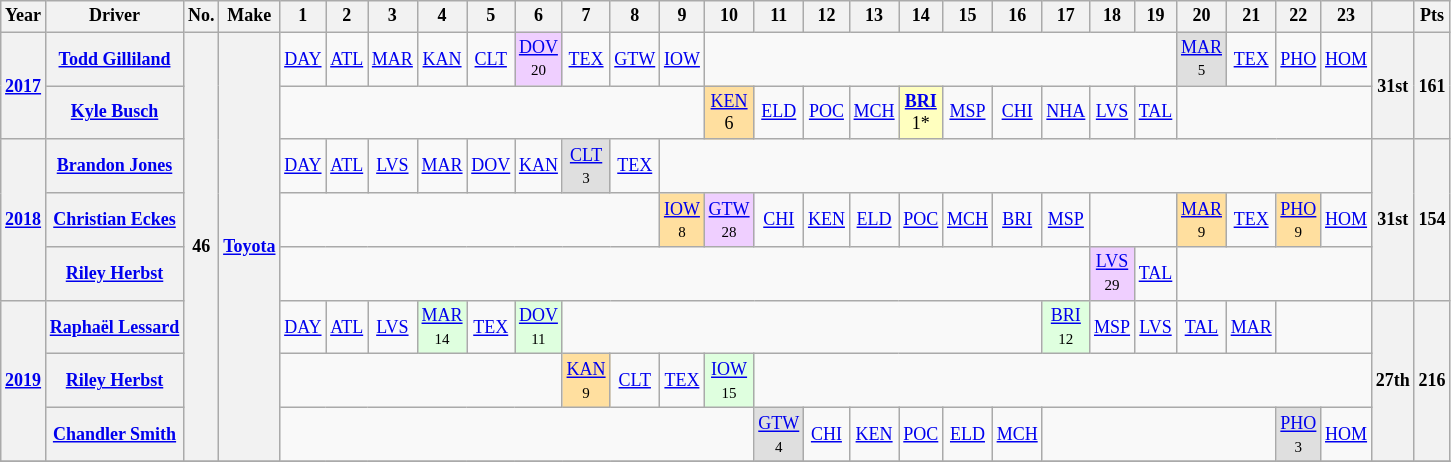<table class="wikitable mw-collapsible mw-collapsed" style="text-align:center; font-size:75%">
<tr>
<th>Year</th>
<th>Driver</th>
<th>No.</th>
<th>Make</th>
<th>1</th>
<th>2</th>
<th>3</th>
<th>4</th>
<th>5</th>
<th>6</th>
<th>7</th>
<th>8</th>
<th>9</th>
<th>10</th>
<th>11</th>
<th>12</th>
<th>13</th>
<th>14</th>
<th>15</th>
<th>16</th>
<th>17</th>
<th>18</th>
<th>19</th>
<th>20</th>
<th>21</th>
<th>22</th>
<th>23</th>
<th></th>
<th>Pts</th>
</tr>
<tr>
<th rowspan=2><a href='#'>2017</a></th>
<th><a href='#'>Todd Gilliland</a></th>
<th rowspan=8>46</th>
<th rowspan=8><a href='#'>Toyota</a></th>
<td><a href='#'>DAY</a></td>
<td><a href='#'>ATL</a></td>
<td><a href='#'>MAR</a></td>
<td><a href='#'>KAN</a></td>
<td><a href='#'>CLT</a></td>
<td style="background:#EFCFFF;"><a href='#'>DOV</a><br><small>20</small></td>
<td><a href='#'>TEX</a></td>
<td><a href='#'>GTW</a></td>
<td><a href='#'>IOW</a></td>
<td colspan=10></td>
<td style="background:#DFDFDF;"><a href='#'>MAR</a><br><small>5</small></td>
<td><a href='#'>TEX</a></td>
<td><a href='#'>PHO</a></td>
<td><a href='#'>HOM</a></td>
<th rowspan=2>31st</th>
<th rowspan=2>161</th>
</tr>
<tr>
<th><a href='#'>Kyle Busch</a></th>
<td colspan=9></td>
<td style="background:#FFDF9F;"><a href='#'>KEN</a><br>6</td>
<td><a href='#'>ELD</a></td>
<td><a href='#'>POC</a></td>
<td><a href='#'>MCH</a></td>
<td style="background:#FFFFBF;"><strong><a href='#'>BRI</a></strong><br>1*</td>
<td><a href='#'>MSP</a></td>
<td><a href='#'>CHI</a></td>
<td><a href='#'>NHA</a></td>
<td><a href='#'>LVS</a></td>
<td><a href='#'>TAL</a></td>
<td colspan=4></td>
</tr>
<tr>
<th rowspan=3><a href='#'>2018</a></th>
<th><a href='#'>Brandon Jones</a></th>
<td><a href='#'>DAY</a></td>
<td><a href='#'>ATL</a></td>
<td><a href='#'>LVS</a></td>
<td><a href='#'>MAR</a></td>
<td><a href='#'>DOV</a></td>
<td><a href='#'>KAN</a></td>
<td style="background:#DFDFDF;"><a href='#'>CLT</a><br><small>3</small></td>
<td><a href='#'>TEX</a></td>
<td colspan=15></td>
<th rowspan=3>31st</th>
<th rowspan=3>154</th>
</tr>
<tr>
<th><a href='#'>Christian Eckes</a></th>
<td colspan=8></td>
<td style="background:#FFDF9F;"><a href='#'>IOW</a><br><small>8</small></td>
<td style="background:#EFCFFF;"><a href='#'>GTW</a><br><small>28</small></td>
<td><a href='#'>CHI</a></td>
<td><a href='#'>KEN</a></td>
<td><a href='#'>ELD</a></td>
<td><a href='#'>POC</a></td>
<td><a href='#'>MCH</a></td>
<td><a href='#'>BRI</a></td>
<td><a href='#'>MSP</a></td>
<td colspan=2></td>
<td style="background:#FFDF9F;"><a href='#'>MAR</a><br><small>9</small></td>
<td><a href='#'>TEX</a></td>
<td style="background:#FFDF9F;"><a href='#'>PHO</a><br><small>9</small></td>
<td><a href='#'>HOM</a></td>
</tr>
<tr>
<th><a href='#'>Riley Herbst</a></th>
<td colspan=17></td>
<td style="background:#EFCFFF;"><a href='#'>LVS</a><br><small>29</small></td>
<td><a href='#'>TAL</a></td>
<td colspan=4></td>
</tr>
<tr>
<th rowspan=3><a href='#'>2019</a></th>
<th><a href='#'>Raphaël Lessard</a></th>
<td><a href='#'>DAY</a></td>
<td><a href='#'>ATL</a></td>
<td><a href='#'>LVS</a></td>
<td style="background:#DFFFDF;"><a href='#'>MAR</a><br><small>14</small></td>
<td><a href='#'>TEX</a></td>
<td style="background:#DFFFDF;"><a href='#'>DOV</a><br><small>11</small></td>
<td colspan=10></td>
<td style="background:#DFFFDF;"><a href='#'>BRI</a><br><small>12</small></td>
<td><a href='#'>MSP</a></td>
<td><a href='#'>LVS</a></td>
<td><a href='#'>TAL</a></td>
<td><a href='#'>MAR</a></td>
<td colspan=2></td>
<th rowspan=3>27th</th>
<th rowspan=3>216</th>
</tr>
<tr>
<th><a href='#'>Riley Herbst</a></th>
<td colspan=6></td>
<td style="background:#FFDF9F;"><a href='#'>KAN</a><br><small>9</small></td>
<td><a href='#'>CLT</a></td>
<td><a href='#'>TEX</a></td>
<td style="background:#DFFFDF;"><a href='#'>IOW</a><br><small>15</small></td>
<td colspan=13></td>
</tr>
<tr>
<th><a href='#'>Chandler Smith</a></th>
<td colspan=10></td>
<td style="background:#DFDFDF;"><a href='#'>GTW</a><br><small>4</small></td>
<td><a href='#'>CHI</a></td>
<td><a href='#'>KEN</a></td>
<td><a href='#'>POC</a></td>
<td><a href='#'>ELD</a></td>
<td><a href='#'>MCH</a></td>
<td colspan=5></td>
<td style="background:#DFDFDF;"><a href='#'>PHO</a><br><small>3</small></td>
<td><a href='#'>HOM</a></td>
</tr>
<tr>
</tr>
</table>
